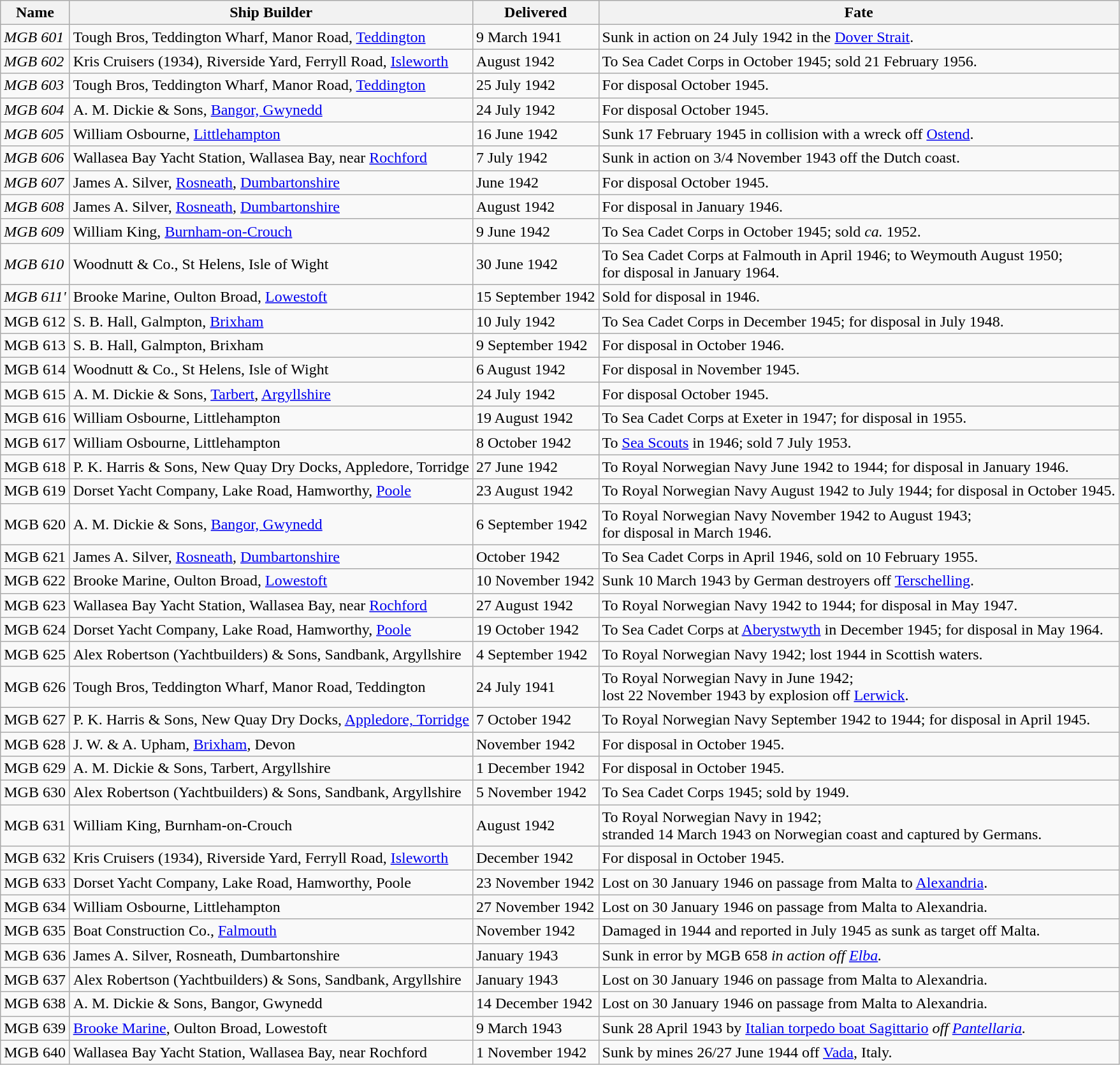<table class="wikitable" style="text-align:left">
<tr>
<th>Name</th>
<th>Ship Builder</th>
<th>Delivered</th>
<th>Fate</th>
</tr>
<tr>
<td><em>MGB 601</em></td>
<td>Tough Bros, Teddington Wharf, Manor Road, <a href='#'>Teddington</a></td>
<td>9 March 1941</td>
<td>Sunk in action on 24 July 1942 in the <a href='#'>Dover Strait</a>.</td>
</tr>
<tr>
<td><em>MGB 602</em></td>
<td>Kris Cruisers (1934), Riverside Yard, Ferryll Road, <a href='#'>Isleworth</a></td>
<td>August 1942</td>
<td>To Sea Cadet Corps in October 1945; sold 21 February 1956.</td>
</tr>
<tr>
<td><em>MGB 603</em></td>
<td>Tough Bros, Teddington Wharf, Manor Road, <a href='#'>Teddington</a></td>
<td>25 July 1942</td>
<td>For disposal October 1945.</td>
</tr>
<tr>
<td><em>MGB 604</em></td>
<td>A. M. Dickie & Sons, <a href='#'>Bangor, Gwynedd</a></td>
<td>24 July 1942</td>
<td>For disposal October 1945.</td>
</tr>
<tr>
<td><em>MGB 605</em></td>
<td>William Osbourne, <a href='#'>Littlehampton</a></td>
<td>16 June 1942</td>
<td>Sunk 17 February 1945 in collision with a wreck off <a href='#'>Ostend</a>.</td>
</tr>
<tr>
<td><em>MGB 606</em></td>
<td>Wallasea Bay Yacht Station, Wallasea Bay, near <a href='#'>Rochford</a></td>
<td>7 July 1942</td>
<td>Sunk in action on 3/4 November 1943 off the Dutch coast.</td>
</tr>
<tr>
<td><em>MGB 607</em></td>
<td>James A. Silver, <a href='#'>Rosneath</a>, <a href='#'>Dumbartonshire</a></td>
<td>June 1942</td>
<td>For disposal October 1945.</td>
</tr>
<tr>
<td><em>MGB 608</em></td>
<td>James A. Silver, <a href='#'>Rosneath</a>, <a href='#'>Dumbartonshire</a></td>
<td>August 1942</td>
<td>For disposal in January 1946.</td>
</tr>
<tr>
<td><em>MGB 609</em></td>
<td>William King, <a href='#'>Burnham-on-Crouch</a></td>
<td>9 June 1942</td>
<td>To Sea Cadet Corps in October 1945; sold <em>ca.</em> 1952.</td>
</tr>
<tr>
<td><em>MGB 610</em></td>
<td>Woodnutt & Co., St Helens, Isle of Wight</td>
<td>30 June 1942</td>
<td>To Sea Cadet Corps at Falmouth in April 1946; to Weymouth August 1950; <br>for disposal in January 1964.</td>
</tr>
<tr>
<td><em>MGB 611'</td>
<td>Brooke Marine, Oulton Broad, <a href='#'>Lowestoft</a></td>
<td>15 September 1942</td>
<td>Sold for disposal in 1946.</td>
</tr>
<tr>
<td></em>MGB 612<em></td>
<td>S. B. Hall, Galmpton, <a href='#'>Brixham</a></td>
<td>10 July 1942</td>
<td>To Sea Cadet Corps in December 1945; for disposal in July 1948.</td>
</tr>
<tr>
<td></em>MGB 613<em></td>
<td>S. B. Hall, Galmpton, Brixham</td>
<td>9 September 1942</td>
<td>For disposal in October 1946.</td>
</tr>
<tr>
<td></em>MGB 614<em></td>
<td>Woodnutt & Co., St Helens, Isle of Wight</td>
<td>6 August 1942</td>
<td>For disposal in November 1945.</td>
</tr>
<tr>
<td></em>MGB 615<em></td>
<td>A. M. Dickie & Sons, <a href='#'>Tarbert</a>, <a href='#'>Argyllshire</a></td>
<td>24 July 1942</td>
<td>For disposal October 1945.</td>
</tr>
<tr>
<td></em>MGB 616<em></td>
<td>William Osbourne, Littlehampton</td>
<td>19 August 1942</td>
<td>To Sea Cadet Corps at Exeter in 1947; for disposal in 1955.</td>
</tr>
<tr>
<td></em>MGB 617<em></td>
<td>William Osbourne, Littlehampton</td>
<td>8 October 1942</td>
<td>To <a href='#'>Sea Scouts</a> in 1946; sold 7 July 1953.</td>
</tr>
<tr>
<td></em>MGB 618<em></td>
<td>P. K. Harris & Sons, New Quay Dry Docks, Appledore, Torridge</td>
<td>27 June 1942</td>
<td>To Royal Norwegian Navy June 1942 to 1944; for disposal in January 1946.</td>
</tr>
<tr>
<td></em>MGB 619<em></td>
<td>Dorset Yacht Company, Lake Road, Hamworthy, <a href='#'>Poole</a></td>
<td>23 August 1942</td>
<td>To Royal Norwegian Navy August 1942 to July 1944; for disposal in October 1945.</td>
</tr>
<tr>
<td></em>MGB 620<em></td>
<td>A. M. Dickie & Sons, <a href='#'>Bangor, Gwynedd</a></td>
<td>6 September 1942</td>
<td>To Royal Norwegian Navy November 1942 to August 1943; <br>for disposal in March 1946.</td>
</tr>
<tr>
<td></em>MGB 621<em></td>
<td>James A. Silver, <a href='#'>Rosneath</a>, <a href='#'>Dumbartonshire</a></td>
<td>October 1942</td>
<td>To Sea Cadet Corps in April 1946, sold on 10 February 1955.</td>
</tr>
<tr>
<td></em>MGB 622<em></td>
<td>Brooke Marine, Oulton Broad, <a href='#'>Lowestoft</a></td>
<td>10 November 1942</td>
<td>Sunk 10 March 1943 by German destroyers off <a href='#'>Terschelling</a>.</td>
</tr>
<tr>
<td></em>MGB 623<em></td>
<td>Wallasea Bay Yacht Station, Wallasea Bay, near <a href='#'>Rochford</a></td>
<td>27 August 1942</td>
<td>To Royal Norwegian Navy 1942 to 1944; for disposal in May 1947.</td>
</tr>
<tr>
<td></em>MGB 624<em></td>
<td>Dorset Yacht Company, Lake Road, Hamworthy, <a href='#'>Poole</a></td>
<td>19 October 1942</td>
<td>To Sea Cadet Corps at <a href='#'>Aberystwyth</a> in December 1945; for disposal in May 1964.</td>
</tr>
<tr>
<td></em>MGB 625<em></td>
<td>Alex Robertson (Yachtbuilders) & Sons, Sandbank, Argyllshire</td>
<td>4 September 1942</td>
<td>To Royal Norwegian Navy 1942; lost 1944 in Scottish waters.</td>
</tr>
<tr>
<td></em>MGB 626<em></td>
<td>Tough Bros, Teddington Wharf, Manor Road, Teddington</td>
<td>24 July 1941</td>
<td>To Royal Norwegian Navy in June 1942; <br>lost 22 November 1943 by explosion off <a href='#'>Lerwick</a>.</td>
</tr>
<tr>
<td></em>MGB 627<em></td>
<td>P. K. Harris & Sons, New Quay Dry Docks, <a href='#'>Appledore, Torridge</a></td>
<td>7 October 1942</td>
<td>To Royal Norwegian Navy September 1942 to 1944; for disposal in April 1945.</td>
</tr>
<tr>
<td></em>MGB 628<em></td>
<td>J. W. & A. Upham, <a href='#'>Brixham</a>, Devon</td>
<td>November 1942</td>
<td>For disposal in October 1945.</td>
</tr>
<tr>
<td></em>MGB 629<em></td>
<td>A. M. Dickie & Sons, Tarbert, Argyllshire</td>
<td>1 December 1942</td>
<td>For disposal in October 1945.</td>
</tr>
<tr>
<td></em>MGB 630<em></td>
<td>Alex Robertson (Yachtbuilders) & Sons, Sandbank, Argyllshire</td>
<td>5 November 1942</td>
<td>To Sea Cadet Corps 1945; sold by 1949.</td>
</tr>
<tr>
<td></em>MGB 631<em></td>
<td>William King, Burnham-on-Crouch</td>
<td>August 1942</td>
<td>To Royal Norwegian Navy in 1942; <br>stranded 14 March 1943 on Norwegian coast and captured by Germans.</td>
</tr>
<tr>
<td></em>MGB 632<em></td>
<td>Kris Cruisers (1934), Riverside Yard, Ferryll Road, <a href='#'>Isleworth</a></td>
<td>December 1942</td>
<td>For disposal in October 1945.</td>
</tr>
<tr>
<td></em>MGB 633<em></td>
<td>Dorset Yacht Company, Lake Road, Hamworthy, Poole</td>
<td>23 November 1942</td>
<td>Lost on 30 January 1946 on passage from Malta to <a href='#'>Alexandria</a>.</td>
</tr>
<tr>
<td></em>MGB 634<em></td>
<td>William Osbourne, Littlehampton</td>
<td>27 November 1942</td>
<td>Lost on 30 January 1946 on passage from Malta to Alexandria.</td>
</tr>
<tr>
<td></em>MGB 635<em></td>
<td>Boat Construction Co., <a href='#'>Falmouth</a></td>
<td>November 1942</td>
<td>Damaged in 1944 and reported in July 1945 as sunk as target off Malta.</td>
</tr>
<tr>
<td></em>MGB 636<em></td>
<td>James A. Silver, Rosneath, Dumbartonshire</td>
<td>January 1943</td>
<td>Sunk in error by </em>MGB 658<em> in action off <a href='#'>Elba</a>.</td>
</tr>
<tr>
<td></em>MGB 637<em></td>
<td>Alex Robertson (Yachtbuilders) & Sons, Sandbank, Argyllshire</td>
<td>January 1943</td>
<td>Lost on 30 January 1946 on passage from Malta to Alexandria.</td>
</tr>
<tr>
<td></em>MGB 638<em></td>
<td>A. M. Dickie & Sons, Bangor, Gwynedd</td>
<td>14 December 1942</td>
<td>Lost on 30 January 1946 on passage from Malta to Alexandria.</td>
</tr>
<tr>
<td></em>MGB 639<em></td>
<td><a href='#'>Brooke Marine</a>, Oulton Broad, Lowestoft</td>
<td>9 March 1943</td>
<td>Sunk 28 April 1943 by <a href='#'>Italian torpedo boat </em>Sagittario<em></a> off <a href='#'>Pantellaria</a>.</td>
</tr>
<tr>
<td></em>MGB 640<em></td>
<td>Wallasea Bay Yacht Station, Wallasea Bay, near Rochford</td>
<td>1 November 1942</td>
<td>Sunk by mines 26/27 June 1944 off <a href='#'>Vada</a>, Italy.</td>
</tr>
</table>
